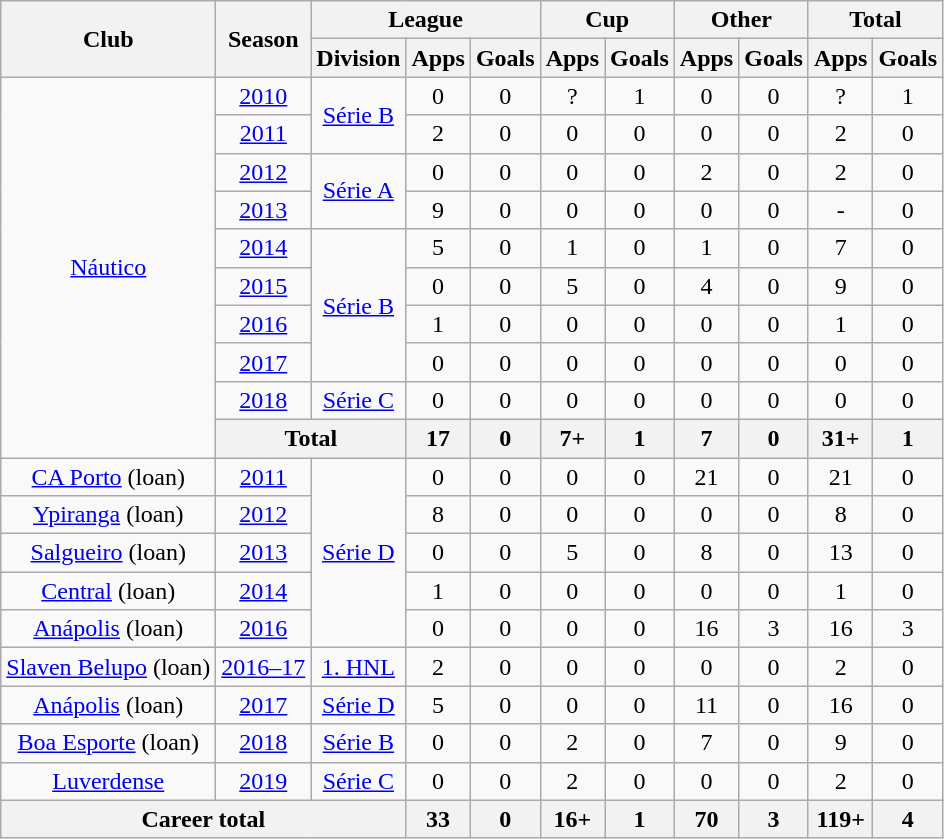<table class="wikitable" style="text-align: center">
<tr>
<th rowspan="2">Club</th>
<th rowspan="2">Season</th>
<th colspan="3">League</th>
<th colspan="2">Cup</th>
<th colspan="2">Other</th>
<th colspan="2">Total</th>
</tr>
<tr>
<th>Division</th>
<th>Apps</th>
<th>Goals</th>
<th>Apps</th>
<th>Goals</th>
<th>Apps</th>
<th>Goals</th>
<th>Apps</th>
<th>Goals</th>
</tr>
<tr>
<td rowspan="10"><a href='#'>Náutico</a></td>
<td><a href='#'>2010</a></td>
<td rowspan="2"><a href='#'>Série B</a></td>
<td>0</td>
<td>0</td>
<td>?</td>
<td>1</td>
<td>0</td>
<td>0</td>
<td>?</td>
<td>1</td>
</tr>
<tr>
<td><a href='#'>2011</a></td>
<td>2</td>
<td>0</td>
<td>0</td>
<td>0</td>
<td>0</td>
<td>0</td>
<td>2</td>
<td>0</td>
</tr>
<tr>
<td><a href='#'>2012</a></td>
<td rowspan="2"><a href='#'>Série A</a></td>
<td>0</td>
<td>0</td>
<td>0</td>
<td>0</td>
<td>2</td>
<td>0</td>
<td>2</td>
<td>0</td>
</tr>
<tr>
<td><a href='#'>2013</a></td>
<td>9</td>
<td>0</td>
<td>0</td>
<td>0</td>
<td>0</td>
<td>0</td>
<td>-</td>
<td>0</td>
</tr>
<tr>
<td><a href='#'>2014</a></td>
<td rowspan="4"><a href='#'>Série B</a></td>
<td>5</td>
<td>0</td>
<td>1</td>
<td>0</td>
<td>1</td>
<td>0</td>
<td>7</td>
<td>0</td>
</tr>
<tr>
<td><a href='#'>2015</a></td>
<td>0</td>
<td>0</td>
<td>5</td>
<td>0</td>
<td>4</td>
<td>0</td>
<td>9</td>
<td>0</td>
</tr>
<tr>
<td><a href='#'>2016</a></td>
<td>1</td>
<td>0</td>
<td>0</td>
<td>0</td>
<td>0</td>
<td>0</td>
<td>1</td>
<td>0</td>
</tr>
<tr>
<td><a href='#'>2017</a></td>
<td>0</td>
<td>0</td>
<td>0</td>
<td>0</td>
<td>0</td>
<td>0</td>
<td>0</td>
<td>0</td>
</tr>
<tr>
<td><a href='#'>2018</a></td>
<td><a href='#'>Série C</a></td>
<td>0</td>
<td>0</td>
<td>0</td>
<td>0</td>
<td>0</td>
<td>0</td>
<td>0</td>
<td>0</td>
</tr>
<tr>
<th colspan="2"><strong>Total</strong></th>
<th>17</th>
<th>0</th>
<th>7+</th>
<th>1</th>
<th>7</th>
<th>0</th>
<th>31+</th>
<th>1</th>
</tr>
<tr>
<td><a href='#'>CA Porto</a> (loan)</td>
<td><a href='#'>2011</a></td>
<td rowspan="5"><a href='#'>Série D</a></td>
<td>0</td>
<td>0</td>
<td>0</td>
<td>0</td>
<td>21</td>
<td>0</td>
<td>21</td>
<td>0</td>
</tr>
<tr>
<td><a href='#'>Ypiranga</a> (loan)</td>
<td><a href='#'>2012</a></td>
<td>8</td>
<td>0</td>
<td>0</td>
<td>0</td>
<td>0</td>
<td>0</td>
<td>8</td>
<td>0</td>
</tr>
<tr>
<td><a href='#'>Salgueiro</a> (loan)</td>
<td><a href='#'>2013</a></td>
<td>0</td>
<td>0</td>
<td>5</td>
<td>0</td>
<td>8</td>
<td>0</td>
<td>13</td>
<td>0</td>
</tr>
<tr>
<td><a href='#'>Central</a> (loan)</td>
<td><a href='#'>2014</a></td>
<td>1</td>
<td>0</td>
<td>0</td>
<td>0</td>
<td>0</td>
<td>0</td>
<td>1</td>
<td>0</td>
</tr>
<tr>
<td><a href='#'>Anápolis</a> (loan)</td>
<td><a href='#'>2016</a></td>
<td>0</td>
<td>0</td>
<td>0</td>
<td>0</td>
<td>16</td>
<td>3</td>
<td>16</td>
<td>3</td>
</tr>
<tr>
<td><a href='#'>Slaven Belupo</a> (loan)</td>
<td><a href='#'>2016–17</a></td>
<td><a href='#'>1. HNL</a></td>
<td>2</td>
<td>0</td>
<td>0</td>
<td>0</td>
<td>0</td>
<td>0</td>
<td>2</td>
<td>0</td>
</tr>
<tr>
<td><a href='#'>Anápolis</a> (loan)</td>
<td><a href='#'>2017</a></td>
<td><a href='#'>Série D</a></td>
<td>5</td>
<td>0</td>
<td>0</td>
<td>0</td>
<td>11</td>
<td>0</td>
<td>16</td>
<td>0</td>
</tr>
<tr>
<td><a href='#'>Boa Esporte</a> (loan)</td>
<td><a href='#'>2018</a></td>
<td><a href='#'>Série B</a></td>
<td>0</td>
<td>0</td>
<td>2</td>
<td>0</td>
<td>7</td>
<td>0</td>
<td>9</td>
<td>0</td>
</tr>
<tr>
<td><a href='#'>Luverdense</a></td>
<td><a href='#'>2019</a></td>
<td><a href='#'>Série C</a></td>
<td>0</td>
<td>0</td>
<td>2</td>
<td>0</td>
<td>0</td>
<td>0</td>
<td>2</td>
<td>0</td>
</tr>
<tr>
<th colspan="3"><strong>Career total</strong></th>
<th>33</th>
<th>0</th>
<th>16+</th>
<th>1</th>
<th>70</th>
<th>3</th>
<th>119+</th>
<th>4</th>
</tr>
</table>
